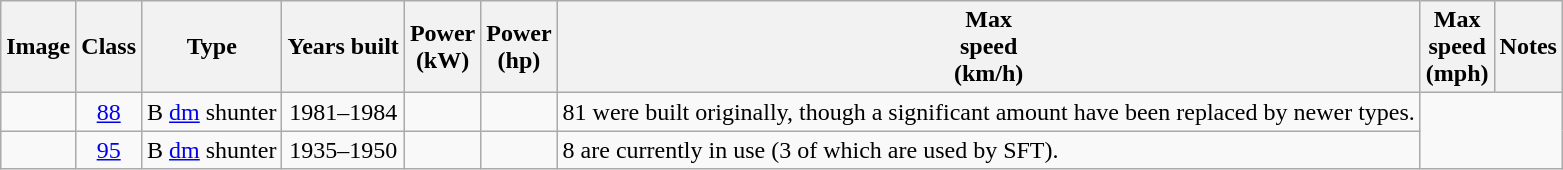<table class="wikitable" style="text-align:center">
<tr>
<th>Image</th>
<th>Class</th>
<th>Type</th>
<th>Years built</th>
<th>Power<br>(kW)</th>
<th>Power<br>(hp)</th>
<th>Max<br>speed<br>(km/h)</th>
<th>Max<br>speed<br>(mph)</th>
<th>Notes</th>
</tr>
<tr>
<td></td>
<td><a href='#'>88</a></td>
<td>B <a href='#'>dm</a> shunter</td>
<td>1981–1984</td>
<td></td>
<td></td>
<td align=left>81 were built originally, though a significant amount have been replaced by newer types.</td>
</tr>
<tr>
<td></td>
<td><a href='#'>95</a></td>
<td>B <a href='#'>dm</a> shunter</td>
<td>1935–1950</td>
<td></td>
<td></td>
<td align=left>8 are currently in use (3 of which are used by SFT).</td>
</tr>
</table>
